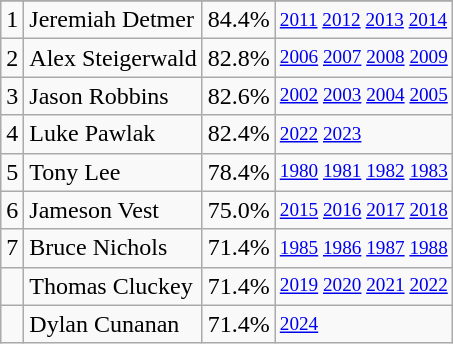<table class="wikitable">
<tr>
</tr>
<tr>
<td>1</td>
<td>Jeremiah Detmer</td>
<td><abbr>84.4%</abbr></td>
<td style="font-size:80%;"><a href='#'>2011</a> <a href='#'>2012</a> <a href='#'>2013</a> <a href='#'>2014</a></td>
</tr>
<tr>
<td>2</td>
<td>Alex Steigerwald</td>
<td><abbr>82.8%</abbr></td>
<td style="font-size:80%;"><a href='#'>2006</a> <a href='#'>2007</a> <a href='#'>2008</a> <a href='#'>2009</a></td>
</tr>
<tr>
<td>3</td>
<td>Jason Robbins</td>
<td><abbr>82.6%</abbr></td>
<td style="font-size:80%;"><a href='#'>2002</a> <a href='#'>2003</a> <a href='#'>2004</a> <a href='#'>2005</a></td>
</tr>
<tr>
<td>4</td>
<td>Luke Pawlak</td>
<td><abbr>82.4%</abbr></td>
<td style="font-size:80%;"><a href='#'>2022</a> <a href='#'>2023</a></td>
</tr>
<tr>
<td>5</td>
<td>Tony Lee</td>
<td><abbr>78.4%</abbr></td>
<td style="font-size:80%;"><a href='#'>1980</a> <a href='#'>1981</a> <a href='#'>1982</a> <a href='#'>1983</a></td>
</tr>
<tr>
<td>6</td>
<td>Jameson Vest</td>
<td><abbr>75.0%</abbr></td>
<td style="font-size:80%;"><a href='#'>2015</a> <a href='#'>2016</a> <a href='#'>2017</a> <a href='#'>2018</a></td>
</tr>
<tr>
<td>7</td>
<td>Bruce Nichols</td>
<td><abbr>71.4%</abbr></td>
<td style="font-size:80%;"><a href='#'>1985</a> <a href='#'>1986</a> <a href='#'>1987</a> <a href='#'>1988</a></td>
</tr>
<tr>
<td></td>
<td>Thomas Cluckey</td>
<td><abbr>71.4%</abbr></td>
<td style="font-size:80%;"><a href='#'>2019</a> <a href='#'>2020</a> <a href='#'>2021</a> <a href='#'>2022</a></td>
</tr>
<tr>
<td></td>
<td>Dylan Cunanan</td>
<td><abbr>71.4%</abbr></td>
<td style="font-size:80%;"><a href='#'>2024</a></td>
</tr>
</table>
